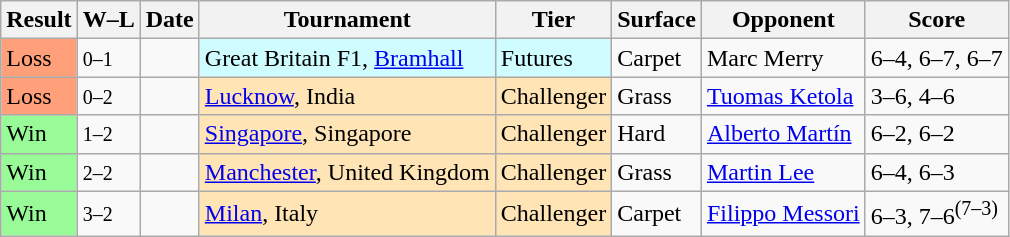<table class="sortable wikitable">
<tr>
<th>Result</th>
<th class="unsortable">W–L</th>
<th>Date</th>
<th>Tournament</th>
<th>Tier</th>
<th>Surface</th>
<th>Opponent</th>
<th class="unsortable">Score</th>
</tr>
<tr>
<td style="background:#ffa07a;">Loss</td>
<td><small>0–1</small></td>
<td></td>
<td style="background:#cffcff;">Great Britain F1, <a href='#'>Bramhall</a></td>
<td style="background:#cffcff;">Futures</td>
<td>Carpet</td>
<td> Marc Merry</td>
<td>6–4, 6–7, 6–7</td>
</tr>
<tr>
<td style="background:#ffa07a;">Loss</td>
<td><small>0–2</small></td>
<td></td>
<td style="background:moccasin;"><a href='#'>Lucknow</a>, India</td>
<td style="background:moccasin;">Challenger</td>
<td>Grass</td>
<td> <a href='#'>Tuomas Ketola</a></td>
<td>3–6, 4–6</td>
</tr>
<tr>
<td style="background:#98fb98;">Win</td>
<td><small>1–2</small></td>
<td></td>
<td style="background:moccasin;"><a href='#'>Singapore</a>, Singapore</td>
<td style="background:moccasin;">Challenger</td>
<td>Hard</td>
<td> <a href='#'>Alberto Martín</a></td>
<td>6–2, 6–2</td>
</tr>
<tr>
<td style="background:#98fb98;">Win</td>
<td><small>2–2</small></td>
<td></td>
<td style="background:moccasin;"><a href='#'>Manchester</a>, United Kingdom</td>
<td style="background:moccasin;">Challenger</td>
<td>Grass</td>
<td> <a href='#'>Martin Lee</a></td>
<td>6–4, 6–3</td>
</tr>
<tr>
<td style="background:#98fb98;">Win</td>
<td><small>3–2</small></td>
<td></td>
<td style="background:moccasin;"><a href='#'>Milan</a>, Italy</td>
<td style="background:moccasin;">Challenger</td>
<td>Carpet</td>
<td> <a href='#'>Filippo Messori</a></td>
<td>6–3, 7–6<sup>(7–3)</sup></td>
</tr>
</table>
